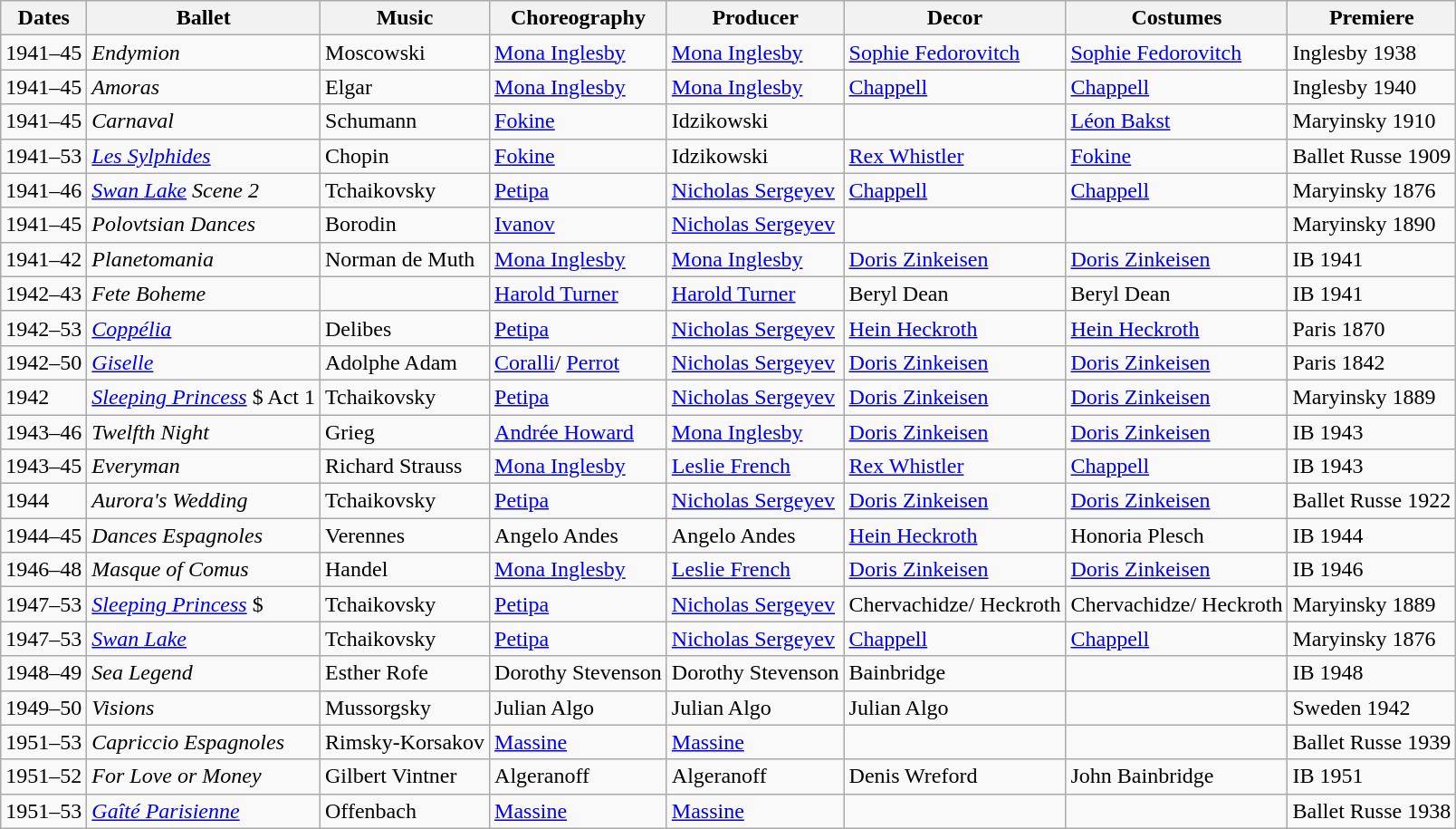<table class=wikitable>
<tr>
<th>Dates</th>
<th>Ballet</th>
<th>Music</th>
<th>Choreography</th>
<th>Producer</th>
<th>Decor</th>
<th>Costumes</th>
<th>Premiere</th>
</tr>
<tr>
<td>1941–45</td>
<td><em>Endymion</em></td>
<td>Moscowski</td>
<td><a href='#'>Mona Inglesby</a></td>
<td><a href='#'>Mona Inglesby</a></td>
<td><a href='#'>Sophie Fedorovitch</a></td>
<td><a href='#'>Sophie Fedorovitch</a></td>
<td>Inglesby 1938</td>
</tr>
<tr>
<td>1941–45</td>
<td><em>Amoras</em></td>
<td>Elgar</td>
<td><a href='#'>Mona Inglesby</a></td>
<td><a href='#'>Mona Inglesby</a></td>
<td><a href='#'>Chappell</a></td>
<td><a href='#'>Chappell</a></td>
<td>Inglesby 1940</td>
</tr>
<tr>
<td>1941–45</td>
<td><em>Carnaval</em></td>
<td>Schumann</td>
<td><a href='#'>Fokine</a></td>
<td>Idzikowski</td>
<td></td>
<td><a href='#'>Léon Bakst</a></td>
<td>Maryinsky 1910</td>
</tr>
<tr>
<td>1941–53</td>
<td><em><a href='#'>Les Sylphides</a></em></td>
<td>Chopin</td>
<td><a href='#'>Fokine</a></td>
<td>Idzikowski</td>
<td><a href='#'>Rex Whistler</a></td>
<td><a href='#'>Fokine</a></td>
<td>Ballet Russe 1909</td>
</tr>
<tr>
<td>1941–46</td>
<td><em> <a href='#'>Swan Lake</a> Scene 2</em></td>
<td>Tchaikovsky</td>
<td><a href='#'>Petipa</a></td>
<td><a href='#'>Nicholas Sergeyev</a></td>
<td><a href='#'>Chappell</a></td>
<td><a href='#'>Chappell</a></td>
<td>Maryinsky 1876</td>
</tr>
<tr>
<td>1941–45</td>
<td><em>Polovtsian Dances</em></td>
<td>Borodin</td>
<td><a href='#'>Ivanov</a></td>
<td><a href='#'>Nicholas Sergeyev</a></td>
<td></td>
<td></td>
<td>Maryinsky 1890</td>
</tr>
<tr>
<td>1941–42</td>
<td><em>Planetomania</em></td>
<td>Norman de Muth</td>
<td><a href='#'>Mona Inglesby</a></td>
<td><a href='#'>Mona Inglesby</a></td>
<td><a href='#'>Doris Zinkeisen</a></td>
<td><a href='#'>Doris Zinkeisen</a></td>
<td>IB 1941</td>
</tr>
<tr>
<td>1942–43</td>
<td><em>Fete Boheme</em></td>
<td></td>
<td><a href='#'>Harold Turner</a></td>
<td><a href='#'>Harold Turner</a></td>
<td>Beryl Dean</td>
<td>Beryl Dean</td>
<td>IB 1941</td>
</tr>
<tr>
<td>1942–53</td>
<td><em><a href='#'>Coppélia</a></em></td>
<td>Delibes</td>
<td><a href='#'>Petipa</a></td>
<td><a href='#'>Nicholas Sergeyev</a></td>
<td><a href='#'>Hein Heckroth</a></td>
<td><a href='#'>Hein Heckroth</a></td>
<td>Paris 1870</td>
</tr>
<tr>
<td>1942–50</td>
<td><em><a href='#'>Giselle</a></em></td>
<td>Adolphe Adam</td>
<td><a href='#'>Coralli</a>/ <a href='#'>Perrot</a></td>
<td><a href='#'>Nicholas Sergeyev</a></td>
<td><a href='#'>Doris Zinkeisen</a></td>
<td><a href='#'>Doris Zinkeisen</a></td>
<td>Paris 1842</td>
</tr>
<tr>
<td>1942</td>
<td><em><a href='#'>Sleeping Princess</a></em> $ Act 1</td>
<td>Tchaikovsky</td>
<td><a href='#'>Petipa</a></td>
<td><a href='#'>Nicholas Sergeyev</a></td>
<td><a href='#'>Doris Zinkeisen</a></td>
<td><a href='#'>Doris Zinkeisen</a></td>
<td>Maryinsky 1889</td>
</tr>
<tr>
<td>1943–46</td>
<td><em>Twelfth Night</em></td>
<td>Grieg</td>
<td><a href='#'>Andrée Howard</a></td>
<td><a href='#'>Mona Inglesby</a></td>
<td><a href='#'>Doris Zinkeisen</a></td>
<td><a href='#'>Doris Zinkeisen</a></td>
<td>IB 1943</td>
</tr>
<tr>
<td>1943–45</td>
<td><em>Everyman</em></td>
<td>Richard Strauss</td>
<td><a href='#'>Mona Inglesby</a></td>
<td><a href='#'>Leslie French</a></td>
<td><a href='#'>Rex Whistler</a></td>
<td><a href='#'>Chappell</a></td>
<td>IB 1943</td>
</tr>
<tr>
<td>1944</td>
<td><em>Aurora's Wedding</em></td>
<td>Tchaikovsky</td>
<td><a href='#'>Petipa</a></td>
<td><a href='#'>Nicholas Sergeyev</a></td>
<td><a href='#'>Doris Zinkeisen</a></td>
<td><a href='#'>Doris Zinkeisen</a></td>
<td>Ballet Russe 1922</td>
</tr>
<tr>
<td>1944–45</td>
<td><em>Dances Espagnoles</em></td>
<td>Verennes</td>
<td>Angelo Andes</td>
<td>Angelo Andes</td>
<td><a href='#'>Hein Heckroth</a></td>
<td>Honoria Plesch</td>
<td>IB 1944</td>
</tr>
<tr>
<td>1946–48</td>
<td><em>Masque of Comus</em></td>
<td>Handel</td>
<td><a href='#'>Mona Inglesby</a></td>
<td><a href='#'>Leslie French</a></td>
<td><a href='#'>Doris Zinkeisen</a></td>
<td><a href='#'>Doris Zinkeisen</a></td>
<td>IB 1946</td>
</tr>
<tr>
<td>1947–53</td>
<td><em><a href='#'>Sleeping Princess</a></em> $</td>
<td>Tchaikovsky</td>
<td><a href='#'>Petipa</a></td>
<td><a href='#'>Nicholas Sergeyev</a></td>
<td>Chervachidze/ Heckroth</td>
<td>Chervachidze/ Heckroth</td>
<td>Maryinsky 1889</td>
</tr>
<tr>
<td>1947–53</td>
<td><em><a href='#'>Swan Lake</a></em></td>
<td>Tchaikovsky</td>
<td><a href='#'>Petipa</a></td>
<td><a href='#'>Nicholas Sergeyev</a></td>
<td><a href='#'>Chappell</a></td>
<td><a href='#'>Chappell</a></td>
<td>Maryinsky 1876</td>
</tr>
<tr>
<td>1948–49</td>
<td><em>Sea Legend</em></td>
<td>Esther Rofe</td>
<td>Dorothy Stevenson</td>
<td>Dorothy Stevenson</td>
<td>Bainbridge</td>
<td></td>
<td>IB 1948</td>
</tr>
<tr>
<td>1949–50</td>
<td><em>Visions</em></td>
<td>Mussorgsky</td>
<td>Julian Algo</td>
<td>Julian Algo</td>
<td>Julian Algo</td>
<td></td>
<td>Sweden 1942</td>
</tr>
<tr>
<td>1951–53</td>
<td><em>Capriccio Espagnoles</em></td>
<td>Rimsky-Korsakov</td>
<td><a href='#'>Massine</a></td>
<td><a href='#'>Massine</a></td>
<td></td>
<td></td>
<td>Ballet Russe 1939</td>
</tr>
<tr>
<td>1951–52</td>
<td><em>For Love or Money</em></td>
<td>Gilbert Vintner</td>
<td>Algeranoff</td>
<td>Algeranoff</td>
<td>Denis Wreford</td>
<td>John Bainbridge</td>
<td>IB 1951</td>
</tr>
<tr>
<td>1951–53</td>
<td><em><a href='#'>Gaîté Parisienne</a></em></td>
<td>Offenbach</td>
<td><a href='#'>Massine</a></td>
<td><a href='#'>Massine</a></td>
<td></td>
<td></td>
<td>Ballet Russe 1938</td>
</tr>
</table>
